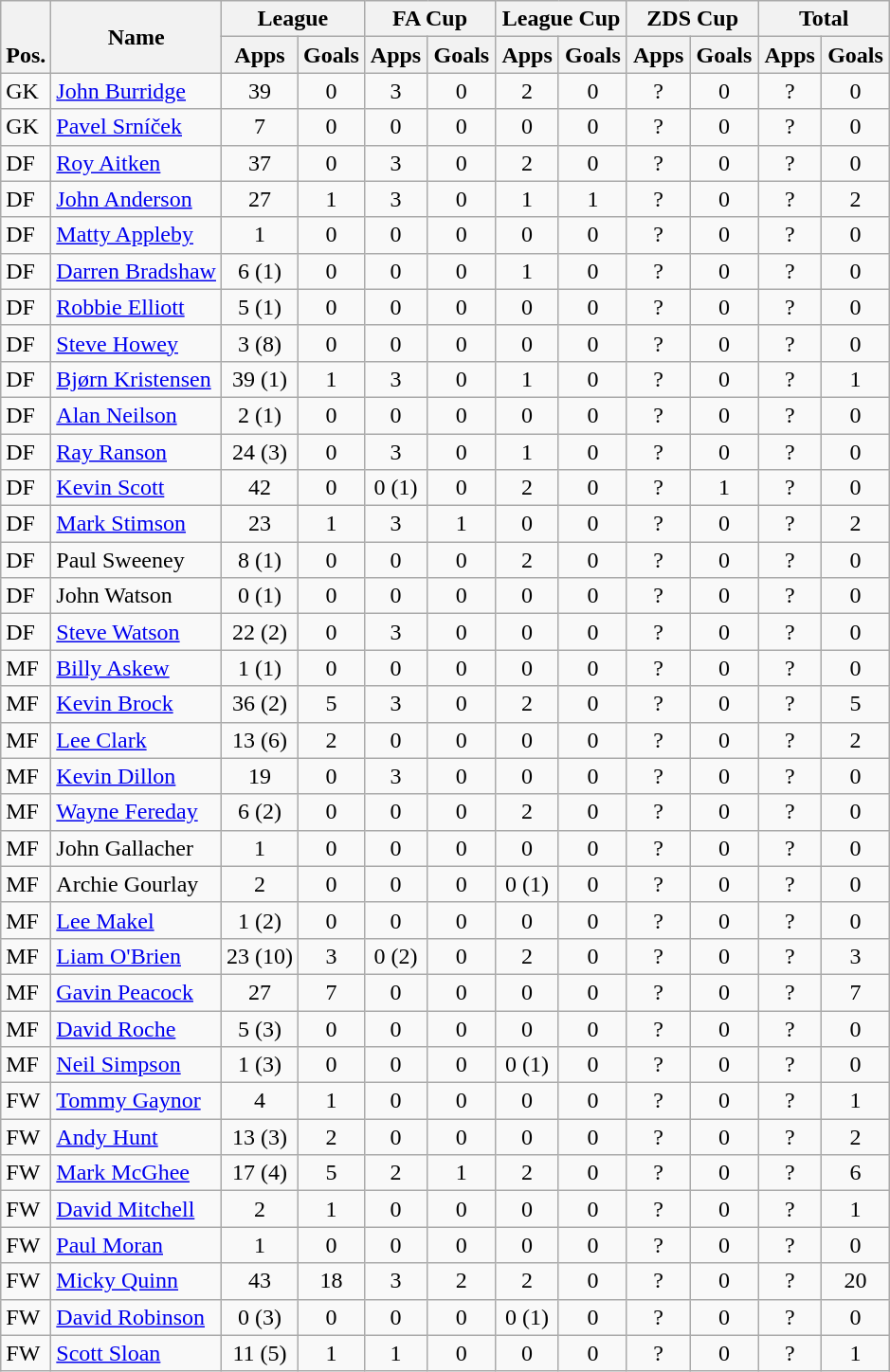<table class="wikitable" style="text-align:center">
<tr>
<th rowspan="2" valign="bottom">Pos.</th>
<th rowspan="2">Name</th>
<th colspan="2" width="85">League</th>
<th colspan="2" width="85">FA Cup</th>
<th colspan="2" width="85">League Cup</th>
<th colspan="2" width="85">ZDS Cup</th>
<th colspan="2" width="85">Total</th>
</tr>
<tr>
<th>Apps</th>
<th>Goals</th>
<th>Apps</th>
<th>Goals</th>
<th>Apps</th>
<th>Goals</th>
<th>Apps</th>
<th>Goals</th>
<th>Apps</th>
<th>Goals</th>
</tr>
<tr>
<td align="left">GK</td>
<td align="left"> <a href='#'>John Burridge</a></td>
<td>39</td>
<td>0</td>
<td>3</td>
<td>0</td>
<td>2</td>
<td>0</td>
<td>?</td>
<td>0</td>
<td>?</td>
<td>0</td>
</tr>
<tr>
<td align="left">GK</td>
<td align="left"> <a href='#'>Pavel Srníček</a></td>
<td>7</td>
<td>0</td>
<td>0</td>
<td>0</td>
<td>0</td>
<td>0</td>
<td>?</td>
<td>0</td>
<td>?</td>
<td>0</td>
</tr>
<tr>
<td align="left">DF</td>
<td align="left"> <a href='#'>Roy Aitken</a></td>
<td>37</td>
<td>0</td>
<td>3</td>
<td>0</td>
<td>2</td>
<td>0</td>
<td>?</td>
<td>0</td>
<td>?</td>
<td>0</td>
</tr>
<tr>
<td align="left">DF</td>
<td align="left"> <a href='#'>John Anderson</a></td>
<td>27</td>
<td>1</td>
<td>3</td>
<td>0</td>
<td>1</td>
<td>1</td>
<td>?</td>
<td>0</td>
<td>?</td>
<td>2</td>
</tr>
<tr>
<td align="left">DF</td>
<td align="left"> <a href='#'>Matty Appleby</a></td>
<td>1</td>
<td>0</td>
<td>0</td>
<td>0</td>
<td>0</td>
<td>0</td>
<td>?</td>
<td>0</td>
<td>?</td>
<td>0</td>
</tr>
<tr>
<td align="left">DF</td>
<td align="left"> <a href='#'>Darren Bradshaw</a></td>
<td>6 (1)</td>
<td>0</td>
<td>0</td>
<td>0</td>
<td>1</td>
<td>0</td>
<td>?</td>
<td>0</td>
<td>?</td>
<td>0</td>
</tr>
<tr>
<td align="left">DF</td>
<td align="left"> <a href='#'>Robbie Elliott</a></td>
<td>5 (1)</td>
<td>0</td>
<td>0</td>
<td>0</td>
<td>0</td>
<td>0</td>
<td>?</td>
<td>0</td>
<td>?</td>
<td>0</td>
</tr>
<tr>
<td align="left">DF</td>
<td align="left"> <a href='#'>Steve Howey</a></td>
<td>3 (8)</td>
<td>0</td>
<td>0</td>
<td>0</td>
<td>0</td>
<td>0</td>
<td>?</td>
<td>0</td>
<td>?</td>
<td>0</td>
</tr>
<tr>
<td align="left">DF</td>
<td align="left"> <a href='#'>Bjørn Kristensen</a></td>
<td>39 (1)</td>
<td>1</td>
<td>3</td>
<td>0</td>
<td>1</td>
<td>0</td>
<td>?</td>
<td>0</td>
<td>?</td>
<td>1</td>
</tr>
<tr>
<td align="left">DF</td>
<td align="left"> <a href='#'>Alan Neilson</a></td>
<td>2 (1)</td>
<td>0</td>
<td>0</td>
<td>0</td>
<td>0</td>
<td>0</td>
<td>?</td>
<td>0</td>
<td>?</td>
<td>0</td>
</tr>
<tr>
<td align="left">DF</td>
<td align="left"> <a href='#'>Ray Ranson</a></td>
<td>24 (3)</td>
<td>0</td>
<td>3</td>
<td>0</td>
<td>1</td>
<td>0</td>
<td>?</td>
<td>0</td>
<td>?</td>
<td>0</td>
</tr>
<tr>
<td align="left">DF</td>
<td align="left"> <a href='#'>Kevin Scott</a></td>
<td>42</td>
<td>0</td>
<td>0 (1)</td>
<td>0</td>
<td>2</td>
<td>0</td>
<td>?</td>
<td>1</td>
<td>?</td>
<td>0</td>
</tr>
<tr>
<td align="left">DF</td>
<td align="left"> <a href='#'>Mark Stimson</a></td>
<td>23</td>
<td>1</td>
<td>3</td>
<td>1</td>
<td>0</td>
<td>0</td>
<td>?</td>
<td>0</td>
<td>?</td>
<td>2</td>
</tr>
<tr>
<td align="left">DF</td>
<td align="left"> Paul Sweeney</td>
<td>8 (1)</td>
<td>0</td>
<td>0</td>
<td>0</td>
<td>2</td>
<td>0</td>
<td>?</td>
<td>0</td>
<td>?</td>
<td>0</td>
</tr>
<tr>
<td align="left">DF</td>
<td align="left"> John Watson</td>
<td>0 (1)</td>
<td>0</td>
<td>0</td>
<td>0</td>
<td>0</td>
<td>0</td>
<td>?</td>
<td>0</td>
<td>?</td>
<td>0</td>
</tr>
<tr>
<td align="left">DF</td>
<td align="left"> <a href='#'>Steve Watson</a></td>
<td>22 (2)</td>
<td>0</td>
<td>3</td>
<td>0</td>
<td>0</td>
<td>0</td>
<td>?</td>
<td>0</td>
<td>?</td>
<td>0</td>
</tr>
<tr>
<td align="left">MF</td>
<td align="left"> <a href='#'>Billy Askew</a></td>
<td>1 (1)</td>
<td>0</td>
<td>0</td>
<td>0</td>
<td>0</td>
<td>0</td>
<td>?</td>
<td>0</td>
<td>?</td>
<td>0</td>
</tr>
<tr>
<td align="left">MF</td>
<td align="left"> <a href='#'>Kevin Brock</a></td>
<td>36 (2)</td>
<td>5</td>
<td>3</td>
<td>0</td>
<td>2</td>
<td>0</td>
<td>?</td>
<td>0</td>
<td>?</td>
<td>5</td>
</tr>
<tr>
<td align="left">MF</td>
<td align="left"> <a href='#'>Lee Clark</a></td>
<td>13 (6)</td>
<td>2</td>
<td>0</td>
<td>0</td>
<td>0</td>
<td>0</td>
<td>?</td>
<td>0</td>
<td>?</td>
<td>2</td>
</tr>
<tr>
<td align="left">MF</td>
<td align="left"> <a href='#'>Kevin Dillon</a></td>
<td>19</td>
<td>0</td>
<td>3</td>
<td>0</td>
<td>0</td>
<td>0</td>
<td>?</td>
<td>0</td>
<td>?</td>
<td>0</td>
</tr>
<tr>
<td align="left">MF</td>
<td align="left"> <a href='#'>Wayne Fereday</a></td>
<td>6 (2)</td>
<td>0</td>
<td>0</td>
<td>0</td>
<td>2</td>
<td>0</td>
<td>?</td>
<td>0</td>
<td>?</td>
<td>0</td>
</tr>
<tr>
<td align="left">MF</td>
<td align="left"> John Gallacher</td>
<td>1</td>
<td>0</td>
<td>0</td>
<td>0</td>
<td>0</td>
<td>0</td>
<td>?</td>
<td>0</td>
<td>?</td>
<td>0</td>
</tr>
<tr>
<td align="left">MF</td>
<td align="left"> Archie Gourlay</td>
<td>2</td>
<td>0</td>
<td>0</td>
<td>0</td>
<td>0 (1)</td>
<td>0</td>
<td>?</td>
<td>0</td>
<td>?</td>
<td>0</td>
</tr>
<tr>
<td align="left">MF</td>
<td align="left"> <a href='#'>Lee Makel</a></td>
<td>1 (2)</td>
<td>0</td>
<td>0</td>
<td>0</td>
<td>0</td>
<td>0</td>
<td>?</td>
<td>0</td>
<td>?</td>
<td>0</td>
</tr>
<tr>
<td align="left">MF</td>
<td align="left"> <a href='#'>Liam O'Brien</a></td>
<td>23 (10)</td>
<td>3</td>
<td>0 (2)</td>
<td>0</td>
<td>2</td>
<td>0</td>
<td>?</td>
<td>0</td>
<td>?</td>
<td>3</td>
</tr>
<tr>
<td align="left">MF</td>
<td align="left"> <a href='#'>Gavin Peacock</a></td>
<td>27</td>
<td>7</td>
<td>0</td>
<td>0</td>
<td>0</td>
<td>0</td>
<td>?</td>
<td>0</td>
<td>?</td>
<td>7</td>
</tr>
<tr>
<td align="left">MF</td>
<td align="left"> <a href='#'>David Roche</a></td>
<td>5 (3)</td>
<td>0</td>
<td>0</td>
<td>0</td>
<td>0</td>
<td>0</td>
<td>?</td>
<td>0</td>
<td>?</td>
<td>0</td>
</tr>
<tr>
<td align="left">MF</td>
<td align="left"> <a href='#'>Neil Simpson</a></td>
<td>1 (3)</td>
<td>0</td>
<td>0</td>
<td>0</td>
<td>0 (1)</td>
<td>0</td>
<td>?</td>
<td>0</td>
<td>?</td>
<td>0</td>
</tr>
<tr>
<td align="left">FW</td>
<td align="left"> <a href='#'>Tommy Gaynor</a></td>
<td>4</td>
<td>1</td>
<td>0</td>
<td>0</td>
<td>0</td>
<td>0</td>
<td>?</td>
<td>0</td>
<td>?</td>
<td>1</td>
</tr>
<tr>
<td align="left">FW</td>
<td align="left"> <a href='#'>Andy Hunt</a></td>
<td>13 (3)</td>
<td>2</td>
<td>0</td>
<td>0</td>
<td>0</td>
<td>0</td>
<td>?</td>
<td>0</td>
<td>?</td>
<td>2</td>
</tr>
<tr>
<td align="left">FW</td>
<td align="left"> <a href='#'>Mark McGhee</a></td>
<td>17 (4)</td>
<td>5</td>
<td>2</td>
<td>1</td>
<td>2</td>
<td>0</td>
<td>?</td>
<td>0</td>
<td>?</td>
<td>6</td>
</tr>
<tr>
<td align="left">FW</td>
<td align="left"> <a href='#'>David Mitchell</a></td>
<td>2</td>
<td>1</td>
<td>0</td>
<td>0</td>
<td>0</td>
<td>0</td>
<td>?</td>
<td>0</td>
<td>?</td>
<td>1</td>
</tr>
<tr>
<td align="left">FW</td>
<td align="left"> <a href='#'>Paul Moran</a></td>
<td>1</td>
<td>0</td>
<td>0</td>
<td>0</td>
<td>0</td>
<td>0</td>
<td>?</td>
<td>0</td>
<td>?</td>
<td>0</td>
</tr>
<tr>
<td align="left">FW</td>
<td align="left"> <a href='#'>Micky Quinn</a></td>
<td>43</td>
<td>18</td>
<td>3</td>
<td>2</td>
<td>2</td>
<td>0</td>
<td>?</td>
<td>0</td>
<td>?</td>
<td>20</td>
</tr>
<tr>
<td align="left">FW</td>
<td align="left"> <a href='#'>David Robinson</a></td>
<td>0 (3)</td>
<td>0</td>
<td>0</td>
<td>0</td>
<td>0 (1)</td>
<td>0</td>
<td>?</td>
<td>0</td>
<td>?</td>
<td>0</td>
</tr>
<tr>
<td align="left">FW</td>
<td align="left"> <a href='#'>Scott Sloan</a></td>
<td>11 (5)</td>
<td>1</td>
<td>1</td>
<td>0</td>
<td>0</td>
<td>0</td>
<td>?</td>
<td>0</td>
<td>?</td>
<td>1</td>
</tr>
</table>
